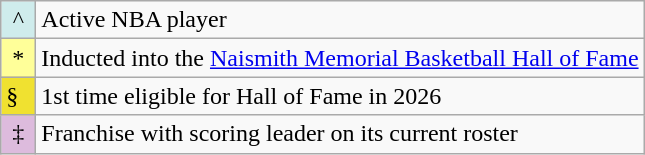<table class="wikitable">
<tr>
<td style="background:#CFECEC; width:1em" align="center">^</td>
<td>Active NBA player</td>
</tr>
<tr>
<td style="background:#FFFF99; width:1em" align="center">*</td>
<td>Inducted into the <a href='#'>Naismith Memorial Basketball Hall of Fame</a></td>
</tr>
<tr>
<td style="background:#F0E130; width:1em">§</td>
<td>1st time eligible for Hall of Fame in 2026</td>
</tr>
<tr>
<td style="background:#DDBBDD; width:1em" align="center">‡</td>
<td>Franchise with scoring leader on its current roster</td>
</tr>
</table>
